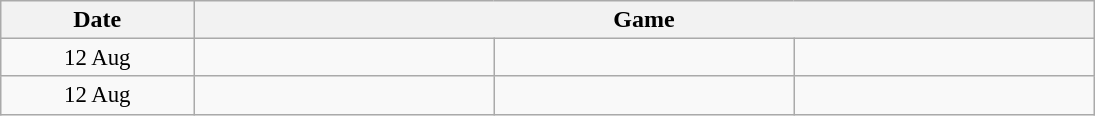<table width=730 class="wikitable">
<tr>
<th width=15%>Date</th>
<th width=70% colspan=3>Game</th>
</tr>
<tr style=font-size:95%>
<td align=center>12 Aug</td>
<td align=center><strong></strong></td>
<td></td>
<td></td>
</tr>
<tr style=font-size:95%>
<td align=center>12 Aug</td>
<td align=center><strong></strong></td>
<td></td>
<td></td>
</tr>
</table>
